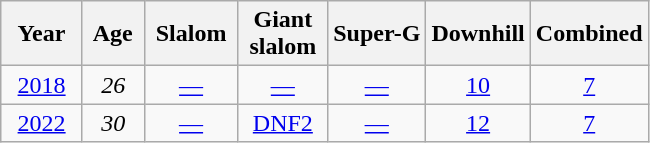<table class=wikitable style="text-align:center">
<tr>
<th>  Year  </th>
<th> Age </th>
<th> Slalom </th>
<th> Giant <br> slalom </th>
<th>Super-G</th>
<th>Downhill</th>
<th>Combined</th>
</tr>
<tr>
<td><a href='#'>2018</a></td>
<td><em>26</em></td>
<td><a href='#'>—</a></td>
<td><a href='#'>—</a></td>
<td><a href='#'>—</a></td>
<td><a href='#'>10</a></td>
<td><a href='#'>7</a></td>
</tr>
<tr>
<td><a href='#'>2022</a></td>
<td><em>30</em></td>
<td><a href='#'>—</a></td>
<td><a href='#'>DNF2</a></td>
<td><a href='#'>—</a></td>
<td><a href='#'>12</a></td>
<td><a href='#'>7</a></td>
</tr>
</table>
